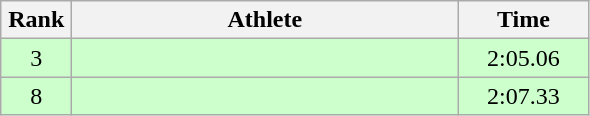<table class=wikitable style="text-align:center">
<tr>
<th width=40>Rank</th>
<th width=250>Athlete</th>
<th width=80>Time</th>
</tr>
<tr bgcolor="ccffcc">
<td>3</td>
<td align=left></td>
<td>2:05.06</td>
</tr>
<tr bgcolor="ccffcc">
<td>8</td>
<td align=left></td>
<td>2:07.33</td>
</tr>
</table>
